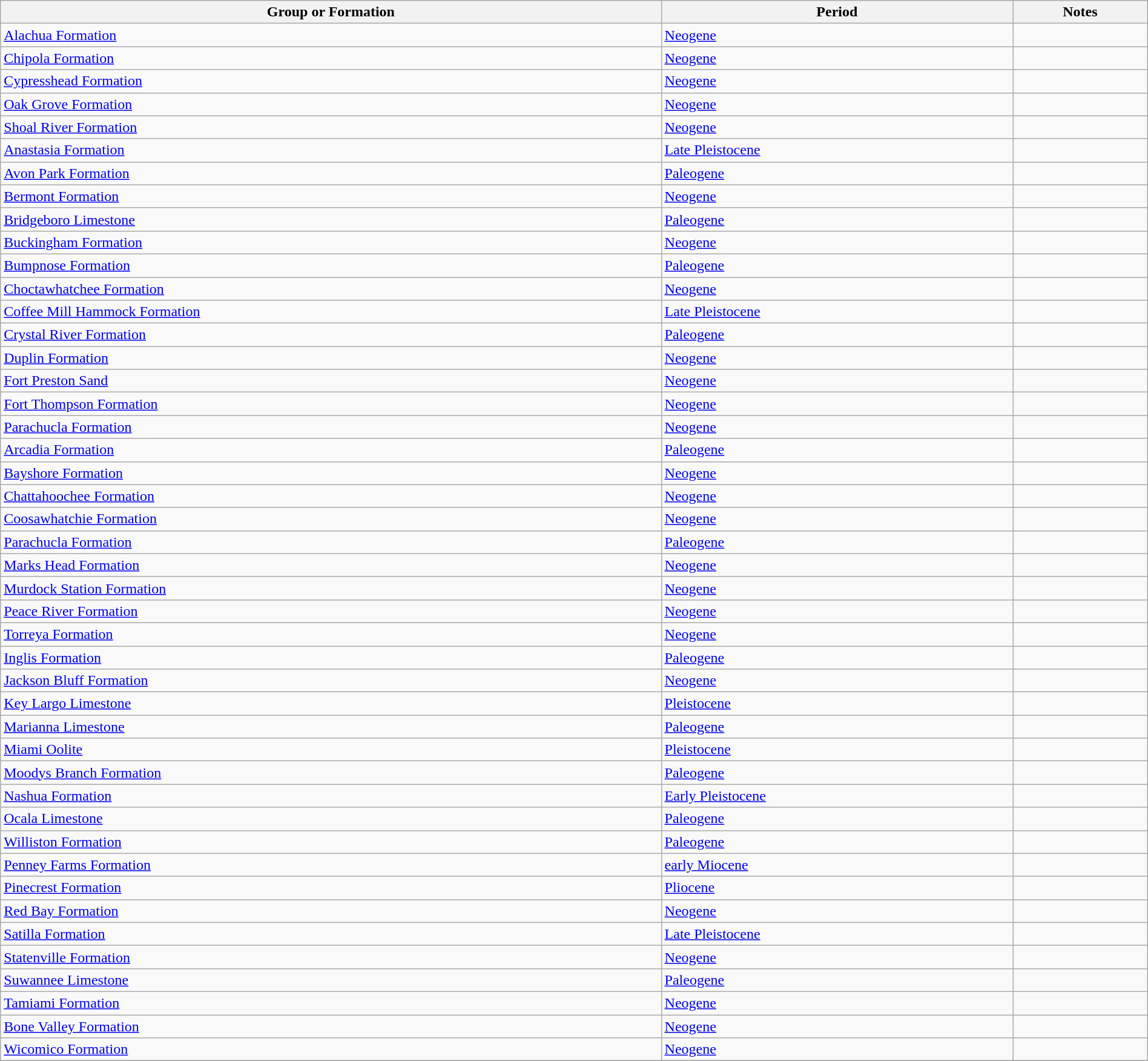<table class="wikitable sortable" style="width: 100%;">
<tr>
<th>Group or Formation</th>
<th>Period</th>
<th class="unsortable">Notes</th>
</tr>
<tr>
<td><a href='#'>Alachua Formation</a></td>
<td><a href='#'>Neogene</a></td>
<td></td>
</tr>
<tr>
<td><a href='#'>Chipola Formation</a></td>
<td><a href='#'>Neogene</a></td>
<td></td>
</tr>
<tr>
<td><a href='#'>Cypresshead Formation</a></td>
<td><a href='#'>Neogene</a></td>
<td></td>
</tr>
<tr>
<td><a href='#'>Oak Grove Formation</a></td>
<td><a href='#'>Neogene</a></td>
<td></td>
</tr>
<tr>
<td><a href='#'>Shoal River Formation</a></td>
<td><a href='#'>Neogene</a></td>
<td></td>
</tr>
<tr>
<td><a href='#'>Anastasia Formation</a></td>
<td><a href='#'>Late Pleistocene</a></td>
<td></td>
</tr>
<tr>
<td><a href='#'>Avon Park Formation</a></td>
<td><a href='#'>Paleogene</a></td>
<td></td>
</tr>
<tr>
<td><a href='#'>Bermont Formation</a></td>
<td><a href='#'>Neogene</a></td>
<td></td>
</tr>
<tr>
<td><a href='#'>Bridgeboro Limestone</a></td>
<td><a href='#'>Paleogene</a></td>
<td></td>
</tr>
<tr>
<td><a href='#'>Buckingham Formation</a></td>
<td><a href='#'>Neogene</a></td>
<td></td>
</tr>
<tr>
<td><a href='#'>Bumpnose Formation</a></td>
<td><a href='#'>Paleogene</a></td>
<td></td>
</tr>
<tr>
<td><a href='#'>Choctawhatchee Formation</a></td>
<td><a href='#'>Neogene</a></td>
<td></td>
</tr>
<tr>
<td><a href='#'>Coffee Mill Hammock Formation</a></td>
<td><a href='#'>Late Pleistocene</a></td>
<td></td>
</tr>
<tr>
<td><a href='#'>Crystal River Formation</a></td>
<td><a href='#'>Paleogene</a></td>
<td></td>
</tr>
<tr>
<td><a href='#'>Duplin Formation</a></td>
<td><a href='#'>Neogene</a></td>
<td></td>
</tr>
<tr>
<td><a href='#'>Fort Preston Sand</a></td>
<td><a href='#'>Neogene</a></td>
<td></td>
</tr>
<tr>
<td><a href='#'>Fort Thompson Formation</a></td>
<td><a href='#'>Neogene</a></td>
<td></td>
</tr>
<tr>
<td><a href='#'>Parachucla Formation</a></td>
<td><a href='#'>Neogene</a></td>
<td></td>
</tr>
<tr>
<td><a href='#'>Arcadia Formation</a></td>
<td><a href='#'>Paleogene</a></td>
<td></td>
</tr>
<tr>
<td><a href='#'>Bayshore Formation</a></td>
<td><a href='#'>Neogene</a></td>
<td></td>
</tr>
<tr>
<td><a href='#'>Chattahoochee Formation</a></td>
<td><a href='#'>Neogene</a></td>
<td></td>
</tr>
<tr>
<td><a href='#'>Coosawhatchie Formation</a></td>
<td><a href='#'>Neogene</a></td>
<td></td>
</tr>
<tr>
<td><a href='#'>Parachucla Formation</a></td>
<td><a href='#'>Paleogene</a></td>
<td></td>
</tr>
<tr>
<td><a href='#'>Marks Head Formation</a></td>
<td><a href='#'>Neogene</a></td>
<td></td>
</tr>
<tr>
<td><a href='#'>Murdock Station Formation</a></td>
<td><a href='#'>Neogene</a></td>
<td></td>
</tr>
<tr>
<td><a href='#'>Peace River Formation</a></td>
<td><a href='#'>Neogene</a></td>
<td></td>
</tr>
<tr>
<td><a href='#'>Torreya Formation</a></td>
<td><a href='#'>Neogene</a></td>
<td></td>
</tr>
<tr>
<td><a href='#'>Inglis Formation</a></td>
<td><a href='#'>Paleogene</a></td>
<td></td>
</tr>
<tr>
<td><a href='#'>Jackson Bluff Formation</a></td>
<td><a href='#'>Neogene</a></td>
<td></td>
</tr>
<tr>
<td><a href='#'>Key Largo Limestone</a></td>
<td><a href='#'>Pleistocene</a></td>
<td></td>
</tr>
<tr>
<td><a href='#'>Marianna Limestone</a></td>
<td><a href='#'>Paleogene</a></td>
<td></td>
</tr>
<tr>
<td><a href='#'>Miami Oolite</a></td>
<td><a href='#'>Pleistocene</a></td>
<td></td>
</tr>
<tr>
<td><a href='#'>Moodys Branch Formation</a></td>
<td><a href='#'>Paleogene</a></td>
<td></td>
</tr>
<tr>
<td><a href='#'>Nashua Formation</a></td>
<td><a href='#'>Early Pleistocene</a></td>
<td></td>
</tr>
<tr>
<td><a href='#'>Ocala Limestone</a></td>
<td><a href='#'>Paleogene</a></td>
<td></td>
</tr>
<tr>
<td><a href='#'>Williston Formation</a></td>
<td><a href='#'>Paleogene</a></td>
<td></td>
</tr>
<tr>
<td><a href='#'>Penney Farms Formation</a></td>
<td><a href='#'>early Miocene</a></td>
<td></td>
</tr>
<tr>
<td><a href='#'>Pinecrest Formation</a></td>
<td><a href='#'>Pliocene</a></td>
<td></td>
</tr>
<tr>
<td><a href='#'>Red Bay Formation</a></td>
<td><a href='#'>Neogene</a></td>
<td></td>
</tr>
<tr>
<td><a href='#'>Satilla Formation</a></td>
<td><a href='#'>Late Pleistocene</a></td>
<td></td>
</tr>
<tr>
<td><a href='#'>Statenville Formation</a></td>
<td><a href='#'>Neogene</a></td>
<td></td>
</tr>
<tr>
<td><a href='#'>Suwannee Limestone</a></td>
<td><a href='#'>Paleogene</a></td>
<td></td>
</tr>
<tr>
<td><a href='#'>Tamiami Formation</a></td>
<td><a href='#'>Neogene</a></td>
<td></td>
</tr>
<tr>
<td><a href='#'>Bone Valley Formation</a></td>
<td><a href='#'>Neogene</a></td>
<td></td>
</tr>
<tr>
<td><a href='#'>Wicomico Formation</a></td>
<td><a href='#'>Neogene</a></td>
<td></td>
</tr>
<tr>
</tr>
</table>
